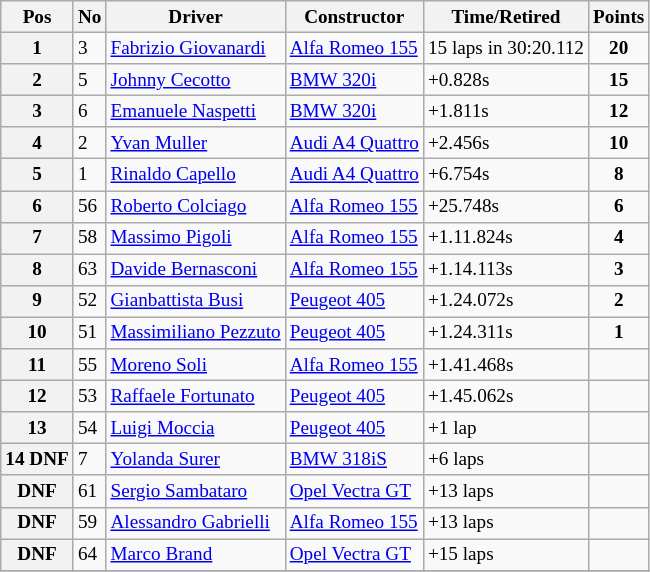<table class="wikitable" style="font-size: 80%;">
<tr>
<th>Pos</th>
<th>No</th>
<th>Driver</th>
<th>Constructor</th>
<th>Time/Retired</th>
<th>Points</th>
</tr>
<tr>
<th>1</th>
<td>3</td>
<td> <a href='#'>Fabrizio Giovanardi</a></td>
<td><a href='#'>Alfa Romeo 155</a></td>
<td>15 laps in 30:20.112</td>
<td align=center><strong>20</strong></td>
</tr>
<tr>
<th>2</th>
<td>5</td>
<td> <a href='#'>Johnny Cecotto</a></td>
<td><a href='#'>BMW 320i</a></td>
<td>+0.828s</td>
<td align=center><strong>15</strong></td>
</tr>
<tr>
<th>3</th>
<td>6</td>
<td> <a href='#'>Emanuele Naspetti</a></td>
<td><a href='#'>BMW 320i</a></td>
<td>+1.811s</td>
<td align=center><strong>12</strong></td>
</tr>
<tr>
<th>4</th>
<td>2</td>
<td> <a href='#'>Yvan Muller</a></td>
<td><a href='#'>Audi A4 Quattro</a></td>
<td>+2.456s</td>
<td align=center><strong>10</strong></td>
</tr>
<tr>
<th>5</th>
<td>1</td>
<td> <a href='#'>Rinaldo Capello</a></td>
<td><a href='#'>Audi A4 Quattro</a></td>
<td>+6.754s</td>
<td align=center><strong>8</strong></td>
</tr>
<tr>
<th>6</th>
<td>56</td>
<td> <a href='#'>Roberto Colciago</a></td>
<td><a href='#'>Alfa Romeo 155</a></td>
<td>+25.748s</td>
<td align=center><strong>6</strong></td>
</tr>
<tr>
<th>7</th>
<td>58</td>
<td> <a href='#'>Massimo Pigoli</a></td>
<td><a href='#'>Alfa Romeo 155</a></td>
<td>+1.11.824s</td>
<td align=center><strong>4</strong></td>
</tr>
<tr>
<th>8</th>
<td>63</td>
<td> <a href='#'>Davide Bernasconi</a></td>
<td><a href='#'>Alfa Romeo 155</a></td>
<td>+1.14.113s</td>
<td align=center><strong>3</strong></td>
</tr>
<tr>
<th>9</th>
<td>52</td>
<td> <a href='#'>Gianbattista Busi</a></td>
<td><a href='#'>Peugeot 405</a></td>
<td>+1.24.072s</td>
<td align=center><strong>2</strong></td>
</tr>
<tr>
<th>10</th>
<td>51</td>
<td> <a href='#'>Massimiliano Pezzuto</a></td>
<td><a href='#'>Peugeot 405</a></td>
<td>+1.24.311s</td>
<td align=center><strong>1</strong></td>
</tr>
<tr>
<th>11</th>
<td>55</td>
<td> <a href='#'>Moreno Soli</a></td>
<td><a href='#'>Alfa Romeo 155</a></td>
<td>+1.41.468s</td>
<td></td>
</tr>
<tr>
<th>12</th>
<td>53</td>
<td> <a href='#'>Raffaele Fortunato</a></td>
<td><a href='#'>Peugeot 405</a></td>
<td>+1.45.062s</td>
<td></td>
</tr>
<tr>
<th>13</th>
<td>54</td>
<td> <a href='#'>Luigi Moccia</a></td>
<td><a href='#'>Peugeot 405</a></td>
<td>+1 lap</td>
<td></td>
</tr>
<tr>
<th>14 DNF</th>
<td>7</td>
<td> <a href='#'>Yolanda Surer</a></td>
<td><a href='#'>BMW 318iS</a></td>
<td>+6 laps</td>
<td></td>
</tr>
<tr>
<th>DNF</th>
<td>61</td>
<td> <a href='#'>Sergio Sambataro</a></td>
<td><a href='#'> Opel Vectra GT</a></td>
<td>+13 laps</td>
<td></td>
</tr>
<tr>
<th>DNF</th>
<td>59</td>
<td> <a href='#'>Alessandro Gabrielli</a></td>
<td><a href='#'>Alfa Romeo 155</a></td>
<td>+13 laps</td>
<td></td>
</tr>
<tr>
<th>DNF</th>
<td>64</td>
<td> <a href='#'>Marco Brand</a></td>
<td><a href='#'> Opel Vectra GT</a></td>
<td>+15 laps</td>
<td></td>
</tr>
<tr>
</tr>
</table>
